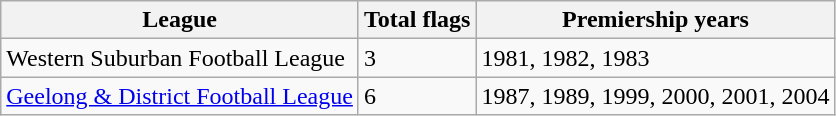<table class="wikitable">
<tr>
<th>League</th>
<th>Total flags</th>
<th>Premiership years</th>
</tr>
<tr>
<td>Western Suburban Football League</td>
<td>3</td>
<td>1981, 1982, 1983</td>
</tr>
<tr>
<td><a href='#'>Geelong & District Football League</a></td>
<td>6</td>
<td>1987, 1989, 1999, 2000, 2001, 2004</td>
</tr>
</table>
